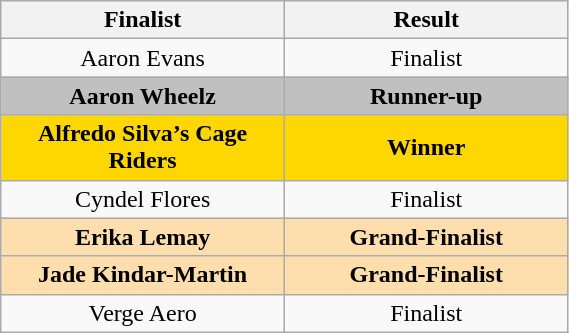<table class="wikitable sortable plainrowheaders" style="text-align:center" width="30%;">
<tr>
<th class="unsortable" style="width:10em;">Finalist</th>
<th style="width:10em;">Result</th>
</tr>
<tr>
<td>Aaron Evans</td>
<td>Finalist</td>
</tr>
<tr style="background:silver">
<td><strong>Aaron Wheelz</strong></td>
<td><strong>Runner-up</strong></td>
</tr>
<tr style="background:gold">
<td><strong>Alfredo Silva’s Cage Riders</strong></td>
<td><strong>Winner</strong></td>
</tr>
<tr>
<td>Cyndel Flores</td>
<td>Finalist</td>
</tr>
<tr style="background:NavajoWhite">
<td><strong>Erika Lemay</strong></td>
<td><strong>Grand-Finalist</strong></td>
</tr>
<tr style="background:NavajoWhite">
<td><strong>Jade Kindar-Martin</strong></td>
<td><strong>Grand-Finalist</strong></td>
</tr>
<tr>
<td>Verge Aero</td>
<td>Finalist</td>
</tr>
</table>
